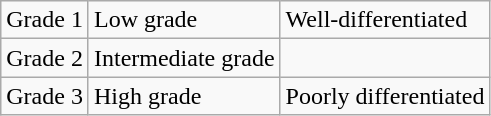<table class=wikitable>
<tr>
<td>Grade 1</td>
<td>Low grade</td>
<td>Well-differentiated</td>
</tr>
<tr>
<td>Grade 2</td>
<td>Intermediate grade</td>
<td></td>
</tr>
<tr>
<td>Grade 3</td>
<td>High grade</td>
<td>Poorly differentiated</td>
</tr>
</table>
